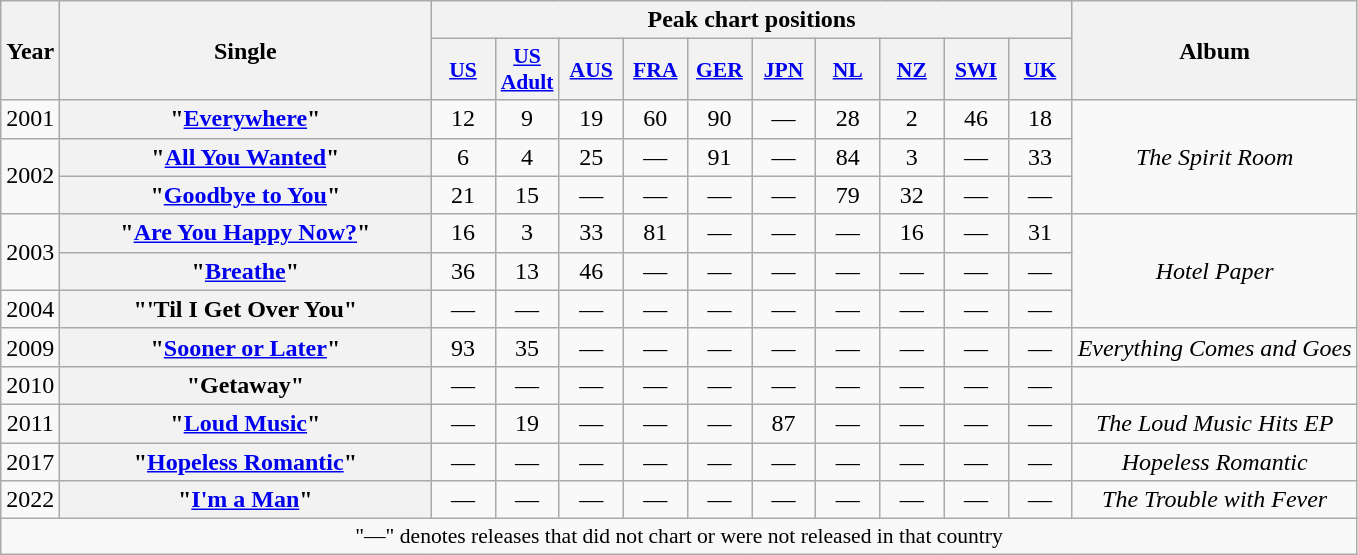<table class="wikitable plainrowheaders" style="text-align:center;">
<tr>
<th scope="col" rowspan="2">Year</th>
<th scope="col" rowspan="2" style="width:15em;">Single</th>
<th scope="col" colspan="10">Peak chart positions</th>
<th scope="col" rowspan="2">Album</th>
</tr>
<tr>
<th scope="col" style="width:2.5em;font-size:90%;"><a href='#'>US</a><br></th>
<th scope="col" style="width:2.5em;font-size:90%;"><a href='#'>US Adult</a><br></th>
<th scope="col" style="width:2.5em;font-size:90%;"><a href='#'>AUS</a><br></th>
<th scope="col" style="width:2.5em;font-size:90%;"><a href='#'>FRA</a><br></th>
<th scope="col" style="width:2.5em;font-size:90%;"><a href='#'>GER</a><br></th>
<th scope="col" style="width:2.5em;font-size:90%;"><a href='#'>JPN</a><br></th>
<th scope="col" style="width:2.5em;font-size:90%;"><a href='#'>NL</a><br></th>
<th scope="col" style="width:2.5em;font-size:90%;"><a href='#'>NZ</a><br></th>
<th scope="col" style="width:2.5em;font-size:90%;"><a href='#'>SWI</a><br></th>
<th scope="col" style="width:2.5em;font-size:90%;"><a href='#'>UK</a><br></th>
</tr>
<tr>
<td>2001</td>
<th scope="row">"<a href='#'>Everywhere</a>"</th>
<td>12</td>
<td>9</td>
<td>19</td>
<td>60</td>
<td>90</td>
<td>—</td>
<td>28</td>
<td>2</td>
<td>46</td>
<td>18</td>
<td rowspan="3"><em>The Spirit Room</em></td>
</tr>
<tr>
<td rowspan="2">2002</td>
<th scope="row">"<a href='#'>All You Wanted</a>"</th>
<td>6</td>
<td>4</td>
<td>25</td>
<td>—</td>
<td>91</td>
<td>—</td>
<td>84</td>
<td>3</td>
<td>—</td>
<td>33</td>
</tr>
<tr>
<th scope="row">"<a href='#'>Goodbye to You</a>"</th>
<td>21</td>
<td>15</td>
<td>—</td>
<td>—</td>
<td>—</td>
<td>—</td>
<td>79</td>
<td>32</td>
<td>—</td>
<td>—</td>
</tr>
<tr>
<td rowspan="2">2003</td>
<th scope="row">"<a href='#'>Are You Happy Now?</a>"</th>
<td>16</td>
<td>3</td>
<td>33</td>
<td>81</td>
<td>—</td>
<td>—</td>
<td>—</td>
<td>16</td>
<td>—</td>
<td>31</td>
<td rowspan="3"><em>Hotel Paper</em></td>
</tr>
<tr>
<th scope="row">"<a href='#'>Breathe</a>"</th>
<td>36</td>
<td>13</td>
<td>46</td>
<td>—</td>
<td>—</td>
<td>—</td>
<td>—</td>
<td>—</td>
<td>—</td>
<td>—</td>
</tr>
<tr>
<td>2004</td>
<th scope="row">"'Til I Get Over You"</th>
<td>—</td>
<td>—</td>
<td>—</td>
<td>—</td>
<td>—</td>
<td>—</td>
<td>—</td>
<td>—</td>
<td>—</td>
<td>—</td>
</tr>
<tr>
<td>2009</td>
<th scope="row">"<a href='#'>Sooner or Later</a>"</th>
<td>93</td>
<td>35</td>
<td>—</td>
<td>—</td>
<td>—</td>
<td>—</td>
<td>—</td>
<td>—</td>
<td>—</td>
<td>—</td>
<td><em>Everything Comes and Goes</em></td>
</tr>
<tr>
<td>2010</td>
<th scope="row">"Getaway" <br> </th>
<td>—</td>
<td>—</td>
<td>—</td>
<td>—</td>
<td>—</td>
<td>—</td>
<td>—</td>
<td>—</td>
<td>—</td>
<td>—</td>
<td></td>
</tr>
<tr>
<td>2011</td>
<th scope="row">"<a href='#'>Loud Music</a>"</th>
<td>—</td>
<td>19</td>
<td>—</td>
<td>—</td>
<td>—</td>
<td>87</td>
<td>—</td>
<td>—</td>
<td>—</td>
<td>—</td>
<td><em>The Loud Music Hits EP</em></td>
</tr>
<tr>
<td>2017</td>
<th scope="row">"<a href='#'>Hopeless Romantic</a>"</th>
<td>—</td>
<td>—</td>
<td>—</td>
<td>—</td>
<td>—</td>
<td>—</td>
<td>—</td>
<td>—</td>
<td>—</td>
<td>—</td>
<td><em>Hopeless Romantic</em></td>
</tr>
<tr>
<td>2022</td>
<th scope="row">"<a href='#'>I'm a Man</a>"</th>
<td>—</td>
<td>—</td>
<td>—</td>
<td>—</td>
<td>—</td>
<td>—</td>
<td>—</td>
<td>—</td>
<td>—</td>
<td>—</td>
<td><em>The Trouble with Fever</em></td>
</tr>
<tr>
<td colspan="15" style="font-size:90%;">"—" denotes releases that did not chart or were not released in that country</td>
</tr>
</table>
